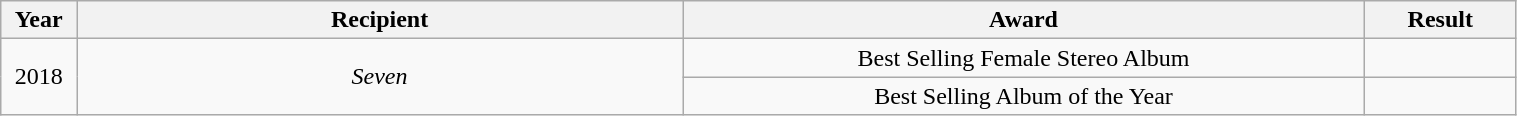<table class="wikitable" style="width:80%;">
<tr>
<th width="5%">Year</th>
<th style="width:40%;">Recipient</th>
<th style="width:45%;">Award</th>
<th style="width:10%;">Result</th>
</tr>
<tr>
<td rowspan="2" style="text-align:center;">2018</td>
<td rowspan="2" style="text-align:center;"><em>Seven</em></td>
<td style="text-align:center;">Best Selling Female Stereo Album</td>
<td></td>
</tr>
<tr>
<td style="text-align:center;">Best Selling Album of the Year</td>
<td></td>
</tr>
</table>
